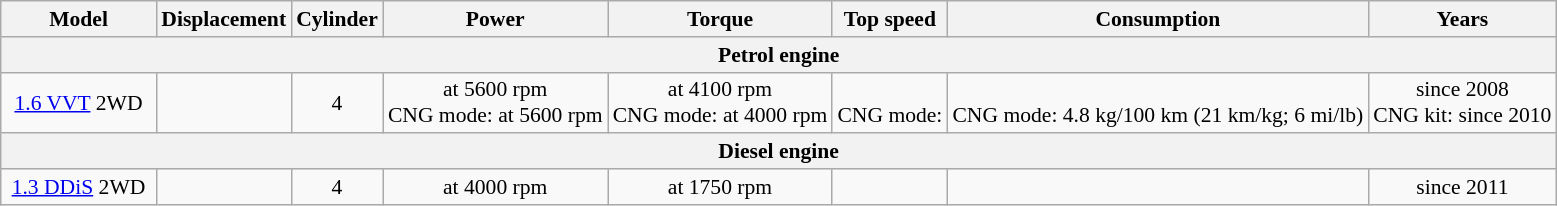<table class="wikitable" style="text-align:center; font-size:90%;">
<tr>
<th width="10%">Model</th>
<th>Displacement</th>
<th>Cylinder</th>
<th>Power</th>
<th>Torque</th>
<th>Top speed</th>
<th>Consumption</th>
<th>Years</th>
</tr>
<tr>
<th colspan="8">Petrol engine</th>
</tr>
<tr>
<td><a href='#'>1.6 VVT</a> 2WD</td>
<td></td>
<td style="text-align:center">4</td>
<td> at 5600 rpm<br>CNG mode:  at 5600 rpm</td>
<td> at 4100 rpm<br>CNG mode:  at 4000 rpm</td>
<td><br>CNG mode: </td>
<td><br>CNG mode: 4.8 kg/100 km (21 km/kg; 6 mi/lb)</td>
<td>since 2008<br>CNG kit: since 2010</td>
</tr>
<tr>
<th colspan="8">Diesel engine</th>
</tr>
<tr>
<td><a href='#'>1.3 DDiS</a> 2WD</td>
<td></td>
<td style="text-align:center">4</td>
<td> at 4000 rpm</td>
<td> at 1750 rpm</td>
<td></td>
<td></td>
<td>since 2011</td>
</tr>
</table>
